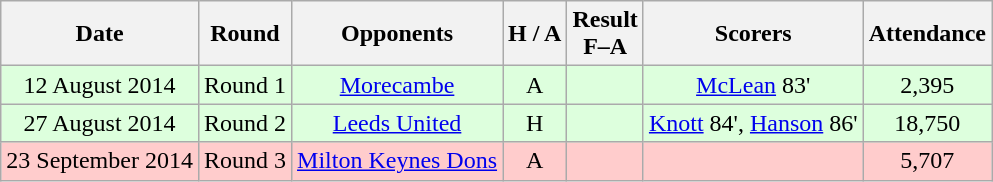<table class="wikitable" style="text-align:center">
<tr>
<th>Date</th>
<th>Round</th>
<th>Opponents</th>
<th>H / A</th>
<th>Result<br>F–A</th>
<th>Scorers</th>
<th>Attendance</th>
</tr>
<tr style="background:#dfd;">
<td>12 August 2014</td>
<td>Round 1</td>
<td><a href='#'>Morecambe</a></td>
<td>A</td>
<td></td>
<td><a href='#'>McLean</a> 83'</td>
<td>2,395</td>
</tr>
<tr style="background:#dfd;">
<td>27 August 2014</td>
<td>Round 2</td>
<td><a href='#'>Leeds United</a></td>
<td>H</td>
<td></td>
<td><a href='#'>Knott</a> 84', <a href='#'>Hanson</a> 86'</td>
<td>18,750</td>
</tr>
<tr style="background:#fcc;">
<td>23 September 2014</td>
<td>Round 3</td>
<td><a href='#'>Milton Keynes Dons</a></td>
<td>A</td>
<td></td>
<td></td>
<td>5,707</td>
</tr>
</table>
